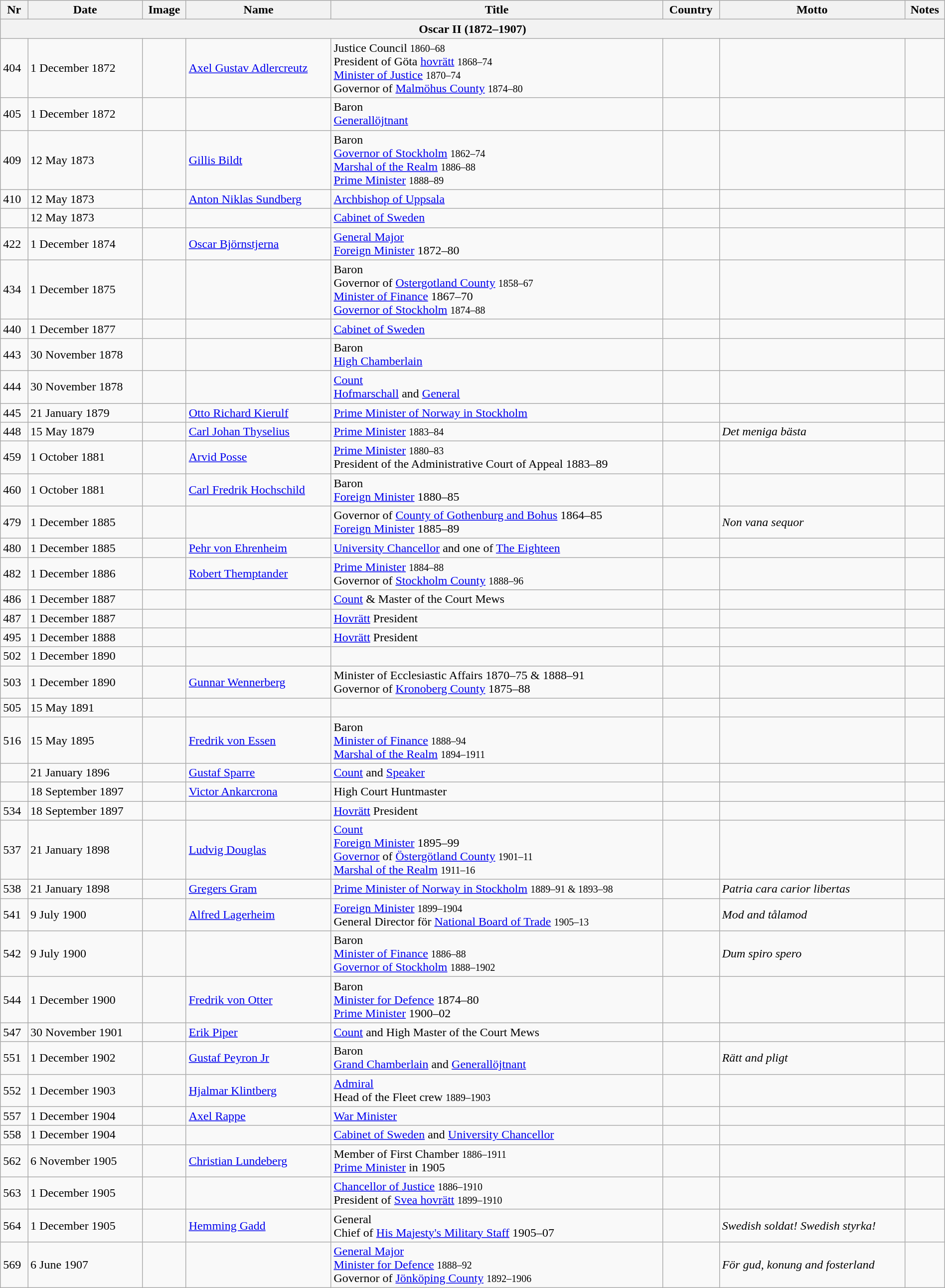<table class="wikitable" width=100%>
<tr>
<th>Nr</th>
<th>Date</th>
<th>Image</th>
<th>Name</th>
<th>Title</th>
<th>Country</th>
<th>Motto</th>
<th>Notes</th>
</tr>
<tr>
<th colspan=8>Oscar II (1872–1907)</th>
</tr>
<tr>
<td>404</td>
<td>1 December 1872</td>
<td></td>
<td><a href='#'>Axel Gustav Adlercreutz</a></td>
<td>Justice Council <small>1860–68</small><br>President of Göta <a href='#'>hovrätt</a> <small>1868–74</small><br><a href='#'>Minister of Justice</a> <small>1870–74</small><br>Governor of <a href='#'>Malmöhus County</a> <small>1874–80</small></td>
<td></td>
<td></td>
<td></td>
</tr>
<tr>
<td>405</td>
<td>1 December 1872</td>
<td></td>
<td></td>
<td>Baron<br><a href='#'>Generallöjtnant</a></td>
<td></td>
<td></td>
<td></td>
</tr>
<tr>
<td>409</td>
<td>12 May 1873</td>
<td></td>
<td><a href='#'>Gillis Bildt</a></td>
<td>Baron<br><a href='#'>Governor of Stockholm</a> <small>1862–74</small><br><a href='#'>Marshal of the Realm</a> <small>1886–88</small><br><a href='#'>Prime Minister</a> <small>1888–89</small></td>
<td></td>
<td></td>
<td></td>
</tr>
<tr>
<td>410</td>
<td>12 May 1873</td>
<td></td>
<td><a href='#'>Anton Niklas Sundberg</a></td>
<td><a href='#'>Archbishop of Uppsala</a></td>
<td></td>
<td></td>
<td></td>
</tr>
<tr>
<td></td>
<td>12 May 1873</td>
<td></td>
<td></td>
<td><a href='#'>Cabinet of Sweden</a></td>
<td></td>
<td></td>
<td></td>
</tr>
<tr>
<td>422</td>
<td>1 December 1874</td>
<td></td>
<td><a href='#'>Oscar Björnstjerna</a></td>
<td><a href='#'>General Major</a><br><a href='#'>Foreign Minister</a> 1872–80</td>
<td></td>
<td></td>
<td></td>
</tr>
<tr>
<td>434</td>
<td>1 December 1875</td>
<td></td>
<td></td>
<td>Baron<br>Governor of <a href='#'>Ostergotland County</a> <small>1858–67</small><br><a href='#'>Minister of Finance</a> 1867–70<br><a href='#'>Governor of Stockholm</a> <small>1874–88</small></td>
<td></td>
<td></td>
<td></td>
</tr>
<tr>
<td>440</td>
<td>1 December 1877</td>
<td></td>
<td></td>
<td><a href='#'>Cabinet of Sweden</a></td>
<td></td>
<td></td>
<td></td>
</tr>
<tr>
<td>443</td>
<td>30 November 1878</td>
<td></td>
<td></td>
<td>Baron<br><a href='#'>High Chamberlain</a></td>
<td></td>
<td></td>
<td></td>
</tr>
<tr>
<td>444</td>
<td>30 November 1878</td>
<td></td>
<td></td>
<td><a href='#'>Count</a><br><a href='#'>Hofmarschall</a> and <a href='#'>General</a></td>
<td></td>
<td></td>
<td></td>
</tr>
<tr>
<td>445</td>
<td>21 January 1879</td>
<td></td>
<td><a href='#'>Otto Richard Kierulf</a></td>
<td><a href='#'>Prime Minister of Norway in Stockholm</a></td>
<td></td>
<td></td>
<td></td>
</tr>
<tr>
<td>448</td>
<td>15 May 1879</td>
<td></td>
<td><a href='#'>Carl Johan Thyselius</a></td>
<td><a href='#'>Prime Minister</a> <small>1883–84</small></td>
<td></td>
<td><em>Det meniga bästa</em></td>
<td></td>
</tr>
<tr>
<td>459</td>
<td>1 October 1881</td>
<td></td>
<td><a href='#'>Arvid Posse</a></td>
<td><a href='#'>Prime Minister</a> <small>1880–83</small><br>President of the Administrative Court of Appeal 1883–89</td>
<td></td>
<td></td>
<td></td>
</tr>
<tr>
<td>460</td>
<td>1 October 1881</td>
<td></td>
<td><a href='#'>Carl Fredrik Hochschild</a></td>
<td>Baron<br><a href='#'>Foreign Minister</a> 1880–85</td>
<td></td>
<td></td>
<td></td>
</tr>
<tr>
<td>479</td>
<td>1 December 1885</td>
<td></td>
<td></td>
<td>Governor of <a href='#'>County of Gothenburg and Bohus</a> 1864–85<br><a href='#'>Foreign Minister</a> 1885–89</td>
<td></td>
<td><em>Non vana sequor</em></td>
<td></td>
</tr>
<tr>
<td>480</td>
<td>1 December 1885</td>
<td></td>
<td><a href='#'>Pehr von Ehrenheim</a></td>
<td><a href='#'>University Chancellor</a> and one of <a href='#'>The Eighteen</a></td>
<td></td>
<td></td>
<td></td>
</tr>
<tr>
<td>482</td>
<td>1 December 1886</td>
<td></td>
<td><a href='#'>Robert Themptander</a></td>
<td><a href='#'>Prime Minister</a> <small>1884–88</small><br>Governor of <a href='#'>Stockholm County</a> <small>1888–96</small></td>
<td></td>
<td></td>
<td></td>
</tr>
<tr>
<td>486</td>
<td>1 December 1887</td>
<td></td>
<td></td>
<td><a href='#'>Count</a> & Master of the Court Mews</td>
<td></td>
<td></td>
<td></td>
</tr>
<tr>
<td>487</td>
<td>1 December 1887</td>
<td></td>
<td></td>
<td><a href='#'>Hovrätt</a> President</td>
<td></td>
<td></td>
<td></td>
</tr>
<tr>
<td>495</td>
<td>1 December 1888</td>
<td></td>
<td></td>
<td><a href='#'>Hovrätt</a> President</td>
<td></td>
<td></td>
<td></td>
</tr>
<tr>
<td>502</td>
<td>1 December 1890</td>
<td></td>
<td></td>
<td></td>
<td></td>
<td></td>
<td></td>
</tr>
<tr>
<td>503</td>
<td>1 December 1890</td>
<td></td>
<td><a href='#'>Gunnar Wennerberg</a></td>
<td>Minister of Ecclesiastic Affairs 1870–75 & 1888–91<br>Governor of <a href='#'>Kronoberg County</a> 1875–88</td>
<td></td>
<td></td>
<td></td>
</tr>
<tr>
<td>505</td>
<td>15 May 1891</td>
<td></td>
<td></td>
<td></td>
<td></td>
<td></td>
<td></td>
</tr>
<tr>
<td>516</td>
<td>15 May 1895</td>
<td></td>
<td><a href='#'>Fredrik von Essen</a></td>
<td>Baron<br><a href='#'>Minister of Finance</a> <small>1888–94</small><br><a href='#'>Marshal of the Realm</a> <small>1894–1911</small></td>
<td></td>
<td></td>
<td></td>
</tr>
<tr>
<td></td>
<td>21 January 1896</td>
<td></td>
<td><a href='#'>Gustaf Sparre</a></td>
<td><a href='#'>Count</a> and <a href='#'>Speaker</a></td>
<td></td>
<td></td>
<td></td>
</tr>
<tr>
<td></td>
<td>18 September 1897</td>
<td></td>
<td><a href='#'>Victor Ankarcrona</a></td>
<td>High Court Huntmaster</td>
<td></td>
<td></td>
<td></td>
</tr>
<tr>
<td>534</td>
<td>18 September 1897</td>
<td></td>
<td></td>
<td><a href='#'>Hovrätt</a> President</td>
<td></td>
<td></td>
<td></td>
</tr>
<tr>
<td>537</td>
<td>21 January 1898</td>
<td></td>
<td><a href='#'>Ludvig Douglas</a></td>
<td><a href='#'>Count</a><br><a href='#'>Foreign Minister</a> 1895–99<br><a href='#'>Governor</a> of <a href='#'>Östergötland County</a> <small>1901–11</small><br><a href='#'>Marshal of the Realm</a> <small>1911–16</small></td>
<td></td>
<td></td>
<td></td>
</tr>
<tr>
<td>538</td>
<td>21 January 1898</td>
<td></td>
<td><a href='#'>Gregers Gram</a></td>
<td><a href='#'>Prime Minister of Norway in Stockholm</a> <small>1889–91 & 1893–98</small></td>
<td></td>
<td><em>Patria cara carior libertas</em></td>
<td></td>
</tr>
<tr>
<td>541</td>
<td>9 July 1900</td>
<td></td>
<td><a href='#'>Alfred Lagerheim</a></td>
<td><a href='#'>Foreign Minister</a> <small>1899–1904</small><br> General Director för <a href='#'>National Board of Trade</a> <small>1905–13</small></td>
<td></td>
<td><em>Mod and tålamod</em></td>
<td></td>
</tr>
<tr>
<td>542</td>
<td>9 July 1900</td>
<td></td>
<td></td>
<td>Baron<br><a href='#'>Minister of Finance</a> <small>1886–88</small><br> <a href='#'>Governor of Stockholm</a> <small>1888–1902</small></td>
<td></td>
<td><em>Dum spiro spero</em></td>
<td></td>
</tr>
<tr>
<td>544</td>
<td>1 December 1900</td>
<td></td>
<td><a href='#'>Fredrik von Otter</a></td>
<td>Baron<br><a href='#'>Minister for Defence</a> 1874–80<br><a href='#'>Prime Minister</a> 1900–02</td>
<td></td>
<td></td>
<td></td>
</tr>
<tr>
<td>547</td>
<td>30 November 1901</td>
<td></td>
<td><a href='#'>Erik Piper</a></td>
<td><a href='#'>Count</a> and High Master of the Court Mews</td>
<td></td>
<td></td>
<td></td>
</tr>
<tr>
<td>551</td>
<td>1 December 1902</td>
<td></td>
<td><a href='#'>Gustaf Peyron Jr</a></td>
<td>Baron<br><a href='#'>Grand Chamberlain</a> and <a href='#'>Generallöjtnant</a></td>
<td></td>
<td><em>Rätt and pligt</em></td>
<td></td>
</tr>
<tr>
<td>552</td>
<td>1 December 1903</td>
<td></td>
<td><a href='#'>Hjalmar Klintberg</a></td>
<td><a href='#'>Admiral</a><br>Head of the Fleet crew <small>1889–1903</small></td>
<td></td>
<td></td>
<td></td>
</tr>
<tr>
<td>557</td>
<td>1 December 1904</td>
<td></td>
<td><a href='#'>Axel Rappe</a></td>
<td><a href='#'>War Minister</a></td>
<td></td>
<td></td>
<td></td>
</tr>
<tr>
<td>558</td>
<td>1 December 1904</td>
<td></td>
<td></td>
<td><a href='#'>Cabinet of Sweden</a> and <a href='#'>University Chancellor</a></td>
<td></td>
<td></td>
<td></td>
</tr>
<tr>
<td>562</td>
<td>6 November 1905</td>
<td></td>
<td><a href='#'>Christian Lundeberg</a></td>
<td>Member of First Chamber <small>1886–1911</small><br><a href='#'>Prime Minister</a> in 1905</td>
<td></td>
<td></td>
<td></td>
</tr>
<tr>
<td>563</td>
<td>1 December 1905</td>
<td></td>
<td></td>
<td><a href='#'>Chancellor of Justice</a> <small>1886–1910</small><br>President of <a href='#'>Svea hovrätt</a> <small>1899–1910</small></td>
<td></td>
<td></td>
<td></td>
</tr>
<tr>
<td>564</td>
<td>1 December 1905</td>
<td></td>
<td><a href='#'>Hemming Gadd</a></td>
<td>General<br>Chief of <a href='#'>His Majesty's Military Staff</a> 1905–07</td>
<td></td>
<td><em>Swedish soldat! Swedish styrka!</em></td>
<td></td>
</tr>
<tr>
<td>569</td>
<td>6 June 1907</td>
<td></td>
<td></td>
<td><a href='#'>General Major</a><br><a href='#'>Minister for Defence</a> <small>1888–92</small><br> Governor of <a href='#'>Jönköping County</a> <small>1892–1906</small></td>
<td></td>
<td><em>För gud, konung and fosterland</em></td>
<td></td>
</tr>
</table>
